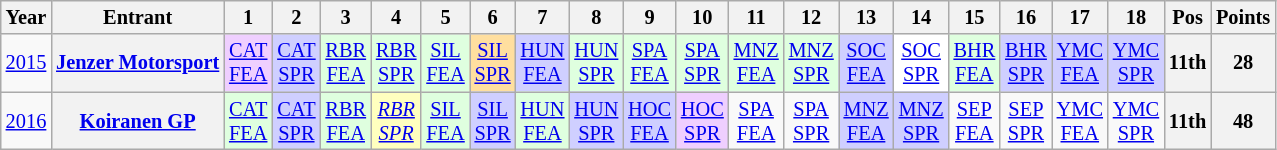<table class="wikitable" style="text-align:center; font-size:85%">
<tr>
<th>Year</th>
<th>Entrant</th>
<th>1</th>
<th>2</th>
<th>3</th>
<th>4</th>
<th>5</th>
<th>6</th>
<th>7</th>
<th>8</th>
<th>9</th>
<th>10</th>
<th>11</th>
<th>12</th>
<th>13</th>
<th>14</th>
<th>15</th>
<th>16</th>
<th>17</th>
<th>18</th>
<th>Pos</th>
<th>Points</th>
</tr>
<tr>
<td><a href='#'>2015</a></td>
<th nowrap><a href='#'>Jenzer Motorsport</a></th>
<td style="background:#EFCFFF;"><a href='#'>CAT<br>FEA</a><br></td>
<td style="background:#CFCFFF;"><a href='#'>CAT<br>SPR</a><br></td>
<td style="background:#DFFFDF;"><a href='#'>RBR<br>FEA</a><br></td>
<td style="background:#DFFFDF;"><a href='#'>RBR<br>SPR</a><br></td>
<td style="background:#DFFFDF;"><a href='#'>SIL<br>FEA</a><br></td>
<td style="background:#FFDF9F;"><a href='#'>SIL<br>SPR</a><br></td>
<td style="background:#CFCFFF;"><a href='#'>HUN<br>FEA</a><br></td>
<td style="background:#DFFFDF;"><a href='#'>HUN<br>SPR</a><br></td>
<td style="background:#DFFFDF;"><a href='#'>SPA<br>FEA</a><br></td>
<td style="background:#DFFFDF;"><a href='#'>SPA<br>SPR</a><br></td>
<td style="background:#DFFFDF;"><a href='#'>MNZ<br>FEA</a><br></td>
<td style="background:#DFFFDF;"><a href='#'>MNZ<br>SPR</a><br></td>
<td style="background:#CFCFFF;"><a href='#'>SOC<br>FEA</a><br></td>
<td style="background:#FFFFFF;"><a href='#'>SOC<br>SPR</a><br></td>
<td style="background:#DFFFDF;"><a href='#'>BHR<br>FEA</a><br></td>
<td style="background:#CFCFFF;"><a href='#'>BHR<br>SPR</a><br></td>
<td style="background:#CFCFFF;"><a href='#'>YMC<br>FEA</a><br></td>
<td style="background:#CFCFFF;"><a href='#'>YMC<br>SPR</a><br></td>
<th>11th</th>
<th>28</th>
</tr>
<tr>
<td><a href='#'>2016</a></td>
<th nowrap><a href='#'>Koiranen GP</a></th>
<td style="background:#DFFFDF;"><a href='#'>CAT<br>FEA</a><br></td>
<td style="background:#CFCFFF;"><a href='#'>CAT<br>SPR</a><br></td>
<td style="background:#DFFFDF;"><a href='#'>RBR<br>FEA</a><br></td>
<td style="background:#FFFFBF;"><em><a href='#'>RBR<br>SPR</a></em><br></td>
<td style="background:#DFFFDF;"><a href='#'>SIL<br>FEA</a><br></td>
<td style="background:#CFCFFF;"><a href='#'>SIL<br>SPR</a><br></td>
<td style="background:#DFFFDF;"><a href='#'>HUN<br>FEA</a><br></td>
<td style="background:#CFCFFF;"><a href='#'>HUN<br>SPR</a><br></td>
<td style="background:#CFCFFF;"><a href='#'>HOC<br>FEA</a><br></td>
<td style="background:#EFCFFF;"><a href='#'>HOC<br>SPR</a><br></td>
<td><a href='#'>SPA<br>FEA</a></td>
<td><a href='#'>SPA<br>SPR</a></td>
<td style="background:#CFCFFF;"><a href='#'>MNZ<br>FEA</a><br></td>
<td style="background:#CFCFFF;"><a href='#'>MNZ<br>SPR</a><br></td>
<td><a href='#'>SEP<br>FEA</a></td>
<td><a href='#'>SEP<br>SPR</a></td>
<td><a href='#'>YMC<br>FEA</a></td>
<td><a href='#'>YMC<br>SPR</a></td>
<th>11th</th>
<th>48</th>
</tr>
</table>
